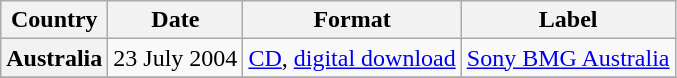<table class="wikitable plainrowheaders">
<tr>
<th scope="col">Country</th>
<th scope="col">Date</th>
<th scope="col">Format</th>
<th scope="col">Label</th>
</tr>
<tr>
<th scope="row">Australia</th>
<td>23 July 2004</td>
<td><a href='#'>CD</a>, <a href='#'>digital download</a></td>
<td><a href='#'>Sony BMG Australia</a></td>
</tr>
<tr>
</tr>
</table>
